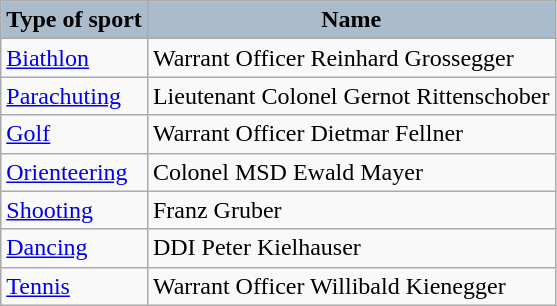<table class="wikitable">
<tr>
<th style="background: #aabccc">Type of sport</th>
<th style="background: #aabccc">Name</th>
</tr>
<tr>
<td><a href='#'>Biathlon</a></td>
<td>Warrant Officer Reinhard Grossegger</td>
</tr>
<tr>
<td><a href='#'>Parachuting</a></td>
<td>Lieutenant Colonel  Gernot Rittenschober</td>
</tr>
<tr>
<td><a href='#'>Golf</a></td>
<td>Warrant Officer Dietmar Fellner</td>
</tr>
<tr>
<td><a href='#'>Orienteering</a></td>
<td>Colonel MSD Ewald Mayer</td>
</tr>
<tr>
<td><a href='#'>Shooting</a></td>
<td>Franz Gruber</td>
</tr>
<tr>
<td><a href='#'>Dancing</a></td>
<td>DDI Peter Kielhauser</td>
</tr>
<tr>
<td><a href='#'>Tennis</a></td>
<td>Warrant Officer Willibald Kienegger</td>
</tr>
</table>
